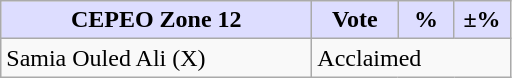<table class="wikitable">
<tr>
<th style="background:#DDDDFF" width="200px">CEPEO Zone 12</th>
<th style="background:#DDDDFF" width="50px">Vote</th>
<th style="background:#DDDDFF" width="30px">%</th>
<th style="background:#DDDDFF" width="30px">±%</th>
</tr>
<tr>
<td>Samia Ouled Ali (X)</td>
<td colspan="3">Acclaimed</td>
</tr>
</table>
